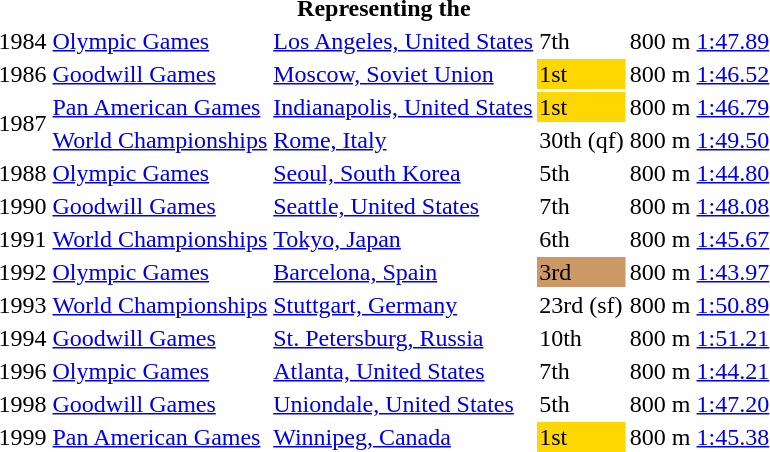<table>
<tr>
<th colspan="6">Representing the </th>
</tr>
<tr>
<td>1984</td>
<td><a href='#'>Olympic Games</a></td>
<td><a href='#'>Los Angeles, United States</a></td>
<td>7th</td>
<td>800 m</td>
<td><a href='#'>1:47.89</a></td>
</tr>
<tr>
<td>1986</td>
<td><a href='#'>Goodwill Games</a></td>
<td><a href='#'>Moscow, Soviet Union</a></td>
<td bgcolor=gold>1st</td>
<td>800 m</td>
<td><a href='#'>1:46.52</a></td>
</tr>
<tr>
<td rowspan=2>1987</td>
<td><a href='#'>Pan American Games</a></td>
<td><a href='#'>Indianapolis, United States</a></td>
<td bgcolor=gold>1st</td>
<td>800 m</td>
<td><a href='#'>1:46.79</a></td>
</tr>
<tr>
<td><a href='#'>World Championships</a></td>
<td><a href='#'>Rome, Italy</a></td>
<td>30th (qf)</td>
<td>800 m</td>
<td><a href='#'>1:49.50</a></td>
</tr>
<tr>
<td>1988</td>
<td><a href='#'>Olympic Games</a></td>
<td><a href='#'>Seoul, South Korea</a></td>
<td>5th</td>
<td>800 m</td>
<td><a href='#'>1:44.80</a></td>
</tr>
<tr>
<td>1990</td>
<td><a href='#'>Goodwill Games</a></td>
<td><a href='#'>Seattle, United States</a></td>
<td>7th</td>
<td>800 m</td>
<td><a href='#'>1:48.08</a></td>
</tr>
<tr>
<td>1991</td>
<td><a href='#'>World Championships</a></td>
<td><a href='#'>Tokyo, Japan</a></td>
<td>6th</td>
<td>800 m</td>
<td><a href='#'>1:45.67</a></td>
</tr>
<tr>
<td>1992</td>
<td><a href='#'>Olympic Games</a></td>
<td><a href='#'>Barcelona, Spain</a></td>
<td bgcolor=cc9966>3rd</td>
<td>800 m</td>
<td><a href='#'>1:43.97</a></td>
</tr>
<tr>
<td>1993</td>
<td><a href='#'>World Championships</a></td>
<td><a href='#'>Stuttgart, Germany</a></td>
<td>23rd (sf)</td>
<td>800 m</td>
<td><a href='#'>1:50.89</a></td>
</tr>
<tr>
<td>1994</td>
<td><a href='#'>Goodwill Games</a></td>
<td><a href='#'>St. Petersburg, Russia</a></td>
<td>10th</td>
<td>800 m</td>
<td><a href='#'>1:51.21</a></td>
</tr>
<tr>
<td>1996</td>
<td><a href='#'>Olympic Games</a></td>
<td><a href='#'>Atlanta, United States</a></td>
<td>7th</td>
<td>800 m</td>
<td><a href='#'>1:44.21</a></td>
</tr>
<tr>
<td>1998</td>
<td><a href='#'>Goodwill Games</a></td>
<td><a href='#'>Uniondale, United States</a></td>
<td>5th</td>
<td>800 m</td>
<td><a href='#'>1:47.20</a></td>
</tr>
<tr>
<td>1999</td>
<td><a href='#'>Pan American Games</a></td>
<td><a href='#'>Winnipeg, Canada</a></td>
<td bgcolor=gold>1st</td>
<td>800 m</td>
<td><a href='#'>1:45.38</a></td>
</tr>
</table>
